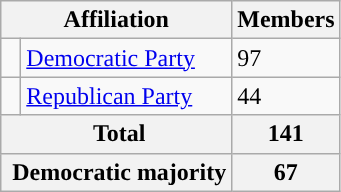<table class="wikitable">
<tr>
<th colspan=2 align="center" valign="top">Affiliation</th>
<th style="vertical-align:top;">Members</th>
</tr>
<tr>
<td style="background-color:"> </td>
<td><a href='#'>Democratic Party</a></td>
<td>97</td>
</tr>
<tr>
<td style="background-color:"> </td>
<td><a href='#'>Republican Party</a></td>
<td>44</td>
</tr>
<tr>
<th colspan=2> Total</th>
<th>141</th>
</tr>
<tr>
<th colspan=2> Democratic majority</th>
<th>67</th>
</tr>
</table>
